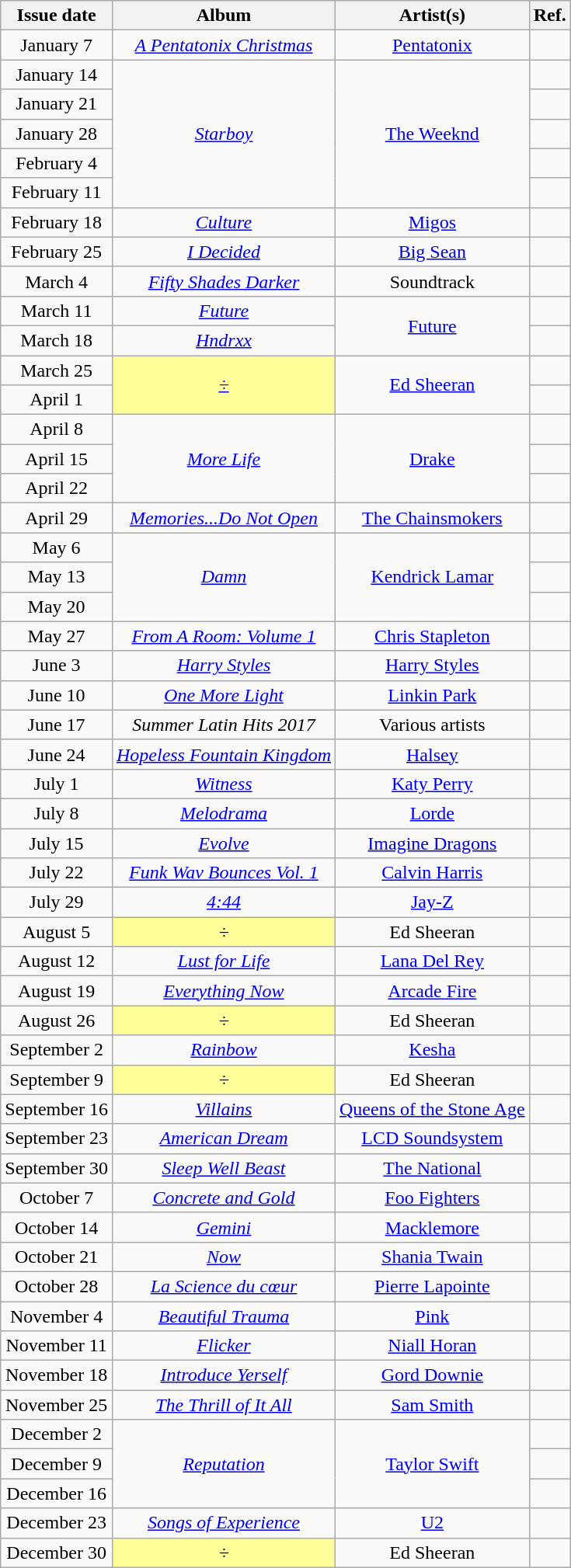<table class="wikitable plainrowheaders" style="text-align: center;">
<tr>
<th>Issue date</th>
<th>Album</th>
<th>Artist(s)</th>
<th>Ref.</th>
</tr>
<tr>
<td>January 7</td>
<td><em><a href='#'>A Pentatonix Christmas</a></em></td>
<td><a href='#'>Pentatonix</a></td>
<td></td>
</tr>
<tr>
<td>January 14</td>
<td rowspan="5"><em><a href='#'>Starboy</a></em></td>
<td rowspan="5"><a href='#'>The Weeknd</a></td>
<td></td>
</tr>
<tr>
<td>January 21</td>
<td></td>
</tr>
<tr>
<td>January 28</td>
<td></td>
</tr>
<tr>
<td>February 4</td>
<td></td>
</tr>
<tr>
<td>February 11</td>
<td></td>
</tr>
<tr>
<td>February 18</td>
<td><em><a href='#'>Culture</a></em></td>
<td><a href='#'>Migos</a></td>
<td></td>
</tr>
<tr>
<td>February 25</td>
<td><em><a href='#'>I Decided</a></em></td>
<td><a href='#'>Big Sean</a></td>
<td></td>
</tr>
<tr>
<td>March 4</td>
<td><em><a href='#'>Fifty Shades Darker</a></em></td>
<td>Soundtrack</td>
<td></td>
</tr>
<tr>
<td>March 11</td>
<td><em><a href='#'>Future</a></em></td>
<td rowspan="2"><a href='#'>Future</a></td>
<td></td>
</tr>
<tr>
<td>March 18</td>
<td><em><a href='#'>Hndrxx</a></em></td>
<td></td>
</tr>
<tr>
<td>March 25</td>
<td bgcolor=#FFFF99 rowspan="2"><em><a href='#'>÷</a></em> </td>
<td rowspan="2"><a href='#'>Ed Sheeran</a></td>
<td></td>
</tr>
<tr>
<td>April 1</td>
<td></td>
</tr>
<tr>
<td>April 8</td>
<td rowspan="3"><em><a href='#'>More Life</a></em></td>
<td rowspan="3"><a href='#'>Drake</a></td>
<td></td>
</tr>
<tr>
<td>April 15</td>
<td></td>
</tr>
<tr>
<td>April 22</td>
<td></td>
</tr>
<tr>
<td>April 29</td>
<td><em><a href='#'>Memories...Do Not Open</a></em></td>
<td><a href='#'>The Chainsmokers</a></td>
<td></td>
</tr>
<tr>
<td>May 6</td>
<td rowspan="3"><em><a href='#'>Damn</a></em></td>
<td rowspan="3"><a href='#'>Kendrick Lamar</a></td>
<td></td>
</tr>
<tr>
<td>May 13</td>
<td></td>
</tr>
<tr>
<td>May 20</td>
<td></td>
</tr>
<tr>
<td>May 27</td>
<td><em><a href='#'>From A Room: Volume 1</a></em></td>
<td><a href='#'>Chris Stapleton</a></td>
<td></td>
</tr>
<tr>
<td>June 3</td>
<td><em><a href='#'>Harry Styles</a></em></td>
<td><a href='#'>Harry Styles</a></td>
<td></td>
</tr>
<tr>
<td>June 10</td>
<td><em><a href='#'>One More Light</a></em></td>
<td><a href='#'>Linkin Park</a></td>
<td></td>
</tr>
<tr>
<td>June 17</td>
<td><em>Summer Latin Hits 2017</em></td>
<td>Various artists</td>
<td></td>
</tr>
<tr>
<td>June 24</td>
<td><em><a href='#'>Hopeless Fountain Kingdom</a></em></td>
<td><a href='#'>Halsey</a></td>
<td></td>
</tr>
<tr>
<td>July 1</td>
<td><em><a href='#'>Witness</a></em></td>
<td><a href='#'>Katy Perry</a></td>
<td></td>
</tr>
<tr>
<td>July 8</td>
<td><em><a href='#'>Melodrama</a></em></td>
<td><a href='#'>Lorde</a></td>
<td></td>
</tr>
<tr>
<td>July 15</td>
<td><em><a href='#'>Evolve</a></em></td>
<td><a href='#'>Imagine Dragons</a></td>
<td></td>
</tr>
<tr>
<td>July 22</td>
<td><em><a href='#'>Funk Wav Bounces Vol. 1</a></em></td>
<td><a href='#'>Calvin Harris</a></td>
<td></td>
</tr>
<tr>
<td>July 29</td>
<td><em><a href='#'>4:44</a></em></td>
<td><a href='#'>Jay-Z</a></td>
<td></td>
</tr>
<tr>
<td>August 5</td>
<td bgcolor=#FFFF99><em>÷</em> </td>
<td>Ed Sheeran</td>
<td></td>
</tr>
<tr>
<td>August 12</td>
<td><em><a href='#'>Lust for Life</a></em></td>
<td><a href='#'>Lana Del Rey</a></td>
<td></td>
</tr>
<tr>
<td>August 19</td>
<td><em><a href='#'>Everything Now</a></em></td>
<td><a href='#'>Arcade Fire</a></td>
<td></td>
</tr>
<tr>
<td>August 26</td>
<td bgcolor=#FFFF99><em>÷</em> </td>
<td>Ed Sheeran</td>
<td></td>
</tr>
<tr>
<td>September 2</td>
<td><em><a href='#'>Rainbow</a></em></td>
<td><a href='#'>Kesha</a></td>
<td></td>
</tr>
<tr>
<td>September 9</td>
<td bgcolor=#FFFF99><em>÷</em> </td>
<td>Ed Sheeran</td>
<td></td>
</tr>
<tr>
<td>September 16</td>
<td><em><a href='#'>Villains</a></em></td>
<td><a href='#'>Queens of the Stone Age</a></td>
<td></td>
</tr>
<tr>
<td>September 23</td>
<td><em><a href='#'>American Dream</a></em></td>
<td><a href='#'>LCD Soundsystem</a></td>
<td></td>
</tr>
<tr>
<td>September 30</td>
<td><em><a href='#'>Sleep Well Beast</a></em></td>
<td><a href='#'>The National</a></td>
<td></td>
</tr>
<tr>
<td>October 7</td>
<td><em><a href='#'>Concrete and Gold</a></em></td>
<td><a href='#'>Foo Fighters</a></td>
<td></td>
</tr>
<tr>
<td>October 14</td>
<td><em><a href='#'>Gemini</a></em></td>
<td><a href='#'>Macklemore</a></td>
<td></td>
</tr>
<tr>
<td>October 21</td>
<td><em><a href='#'>Now</a></em></td>
<td><a href='#'>Shania Twain</a></td>
<td></td>
</tr>
<tr>
<td>October 28</td>
<td><em><a href='#'>La Science du cœur</a></em></td>
<td><a href='#'>Pierre Lapointe</a></td>
<td></td>
</tr>
<tr>
<td>November 4</td>
<td><em><a href='#'>Beautiful Trauma</a></em></td>
<td><a href='#'>Pink</a></td>
<td></td>
</tr>
<tr>
<td>November 11</td>
<td><em><a href='#'>Flicker</a></em></td>
<td><a href='#'>Niall Horan</a></td>
<td></td>
</tr>
<tr>
<td>November 18</td>
<td><em><a href='#'>Introduce Yerself</a></em></td>
<td><a href='#'>Gord Downie</a></td>
<td></td>
</tr>
<tr>
<td>November 25</td>
<td><em><a href='#'>The Thrill of It All</a></em></td>
<td><a href='#'>Sam Smith</a></td>
<td></td>
</tr>
<tr>
<td>December 2</td>
<td rowspan="3"><em><a href='#'>Reputation</a></em></td>
<td rowspan="3"><a href='#'>Taylor Swift</a></td>
<td></td>
</tr>
<tr>
<td>December 9</td>
<td></td>
</tr>
<tr>
<td>December 16</td>
<td></td>
</tr>
<tr>
<td>December 23</td>
<td><em><a href='#'>Songs of Experience</a></em></td>
<td><a href='#'>U2</a></td>
<td></td>
</tr>
<tr>
<td>December 30</td>
<td bgcolor=#FFFF99><em>÷</em> </td>
<td>Ed Sheeran</td>
<td></td>
</tr>
</table>
